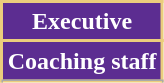<table class="wikitable">
<tr>
<th style="background:#5C2D91; color:#FFFFFF; border:2px solid #EBCD7D;" scope="col" colspan="2">Executive</th>
</tr>
<tr>
</tr>
<tr>
</tr>
<tr>
</tr>
<tr>
</tr>
<tr>
</tr>
<tr>
<th style="background:#5C2D91; color:#FFFFFF; border:2px solid #EBCD7D;" scope="col" colspan="2">Coaching staff</th>
</tr>
<tr>
</tr>
<tr>
</tr>
<tr>
</tr>
<tr>
</tr>
<tr>
</tr>
</table>
